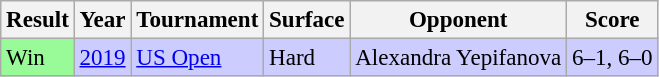<table class=wikitable style="font-size:96%;">
<tr>
<th>Result</th>
<th>Year</th>
<th>Tournament</th>
<th>Surface</th>
<th>Opponent</th>
<th>Score</th>
</tr>
<tr bgcolor=CCCCFF>
<td style="background:#98fb98;">Win</td>
<td><a href='#'>2019</a></td>
<td><a href='#'>US Open</a></td>
<td>Hard</td>
<td> Alexandra Yepifanova</td>
<td>6–1, 6–0</td>
</tr>
</table>
